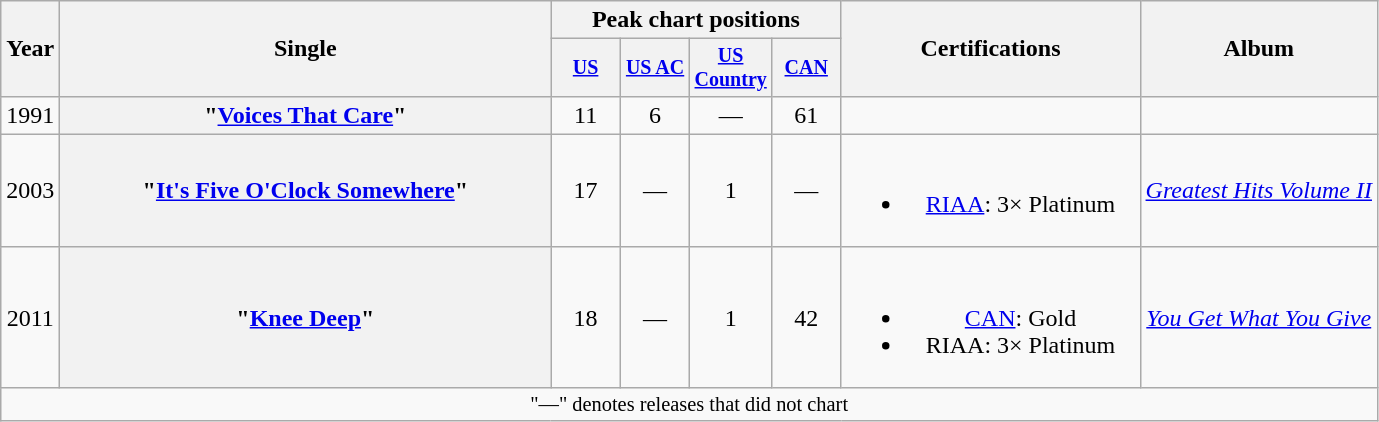<table class="wikitable plainrowheaders" style="text-align:center;">
<tr>
<th rowspan="2">Year</th>
<th rowspan="2" style="width:20em;">Single</th>
<th colspan="4">Peak chart positions</th>
<th rowspan="2" style="width:12em;">Certifications</th>
<th rowspan="2">Album</th>
</tr>
<tr style="font-size:smaller;">
<th width="40"><a href='#'>US</a><br></th>
<th width="40"><a href='#'>US AC</a><br></th>
<th width="40"><a href='#'>US Country</a><br></th>
<th width="40"><a href='#'>CAN</a><br></th>
</tr>
<tr>
<td>1991</td>
<th scope="row">"<a href='#'>Voices That Care</a>" </th>
<td>11</td>
<td>6</td>
<td>—</td>
<td>61</td>
<td></td>
<td></td>
</tr>
<tr>
<td>2003</td>
<th scope="row">"<a href='#'>It's Five O'Clock Somewhere</a>"<br></th>
<td>17</td>
<td>—</td>
<td>1</td>
<td>—</td>
<td><br><ul><li><a href='#'>RIAA</a>: 3× Platinum</li></ul></td>
<td><em><a href='#'>Greatest Hits Volume II</a></em></td>
</tr>
<tr>
<td>2011</td>
<th scope="row">"<a href='#'>Knee Deep</a>"<br></th>
<td>18</td>
<td>—</td>
<td>1</td>
<td>42</td>
<td><br><ul><li><a href='#'>CAN</a>: Gold</li><li>RIAA: 3× Platinum</li></ul></td>
<td><em><a href='#'>You Get What You Give</a></em></td>
</tr>
<tr>
<td colspan="9" style="font-size: 85%">"—" denotes releases that did not chart</td>
</tr>
</table>
